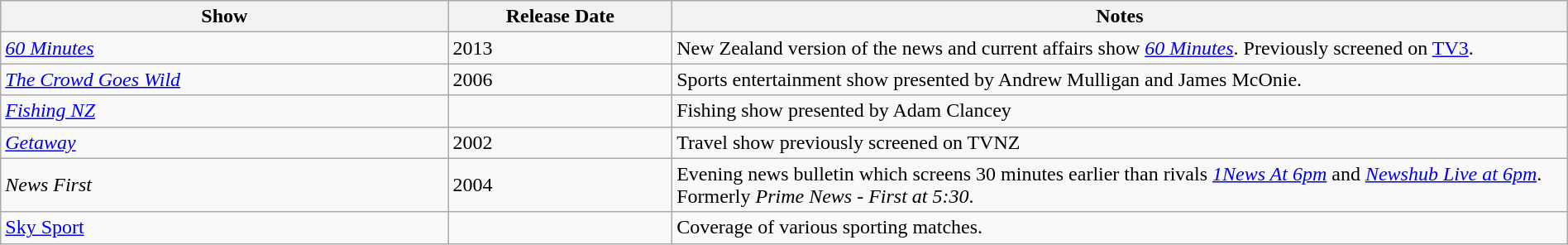<table class="wikitable" width=100%>
<tr>
<th width=20%>Show</th>
<th width=10%>Release Date</th>
<th width=40%>Notes</th>
</tr>
<tr>
<td><em><a href='#'>60 Minutes</a></em></td>
<td>2013</td>
<td>New Zealand version of the news and current affairs show <em><a href='#'>60 Minutes</a></em>. Previously screened on <a href='#'>TV3</a>.</td>
</tr>
<tr>
<td><em><a href='#'>The Crowd Goes Wild</a></em></td>
<td>2006</td>
<td>Sports entertainment show presented by Andrew Mulligan and James McOnie.</td>
</tr>
<tr>
<td><em><a href='#'>Fishing NZ</a></em></td>
<td></td>
<td>Fishing show presented by Adam Clancey</td>
</tr>
<tr>
<td><em><a href='#'>Getaway</a></em></td>
<td>2002</td>
<td>Travel show previously screened on TVNZ</td>
</tr>
<tr>
<td><em>News First</em></td>
<td>2004</td>
<td>Evening news bulletin which screens 30 minutes earlier than rivals <em><a href='#'>1News At 6pm</a></em> and <em><a href='#'>Newshub Live at 6pm</a></em>. Formerly <em>Prime News - First at 5:30</em>.</td>
</tr>
<tr>
<td><a href='#'>Sky Sport</a></td>
<td></td>
<td>Coverage of various sporting matches.</td>
</tr>
</table>
